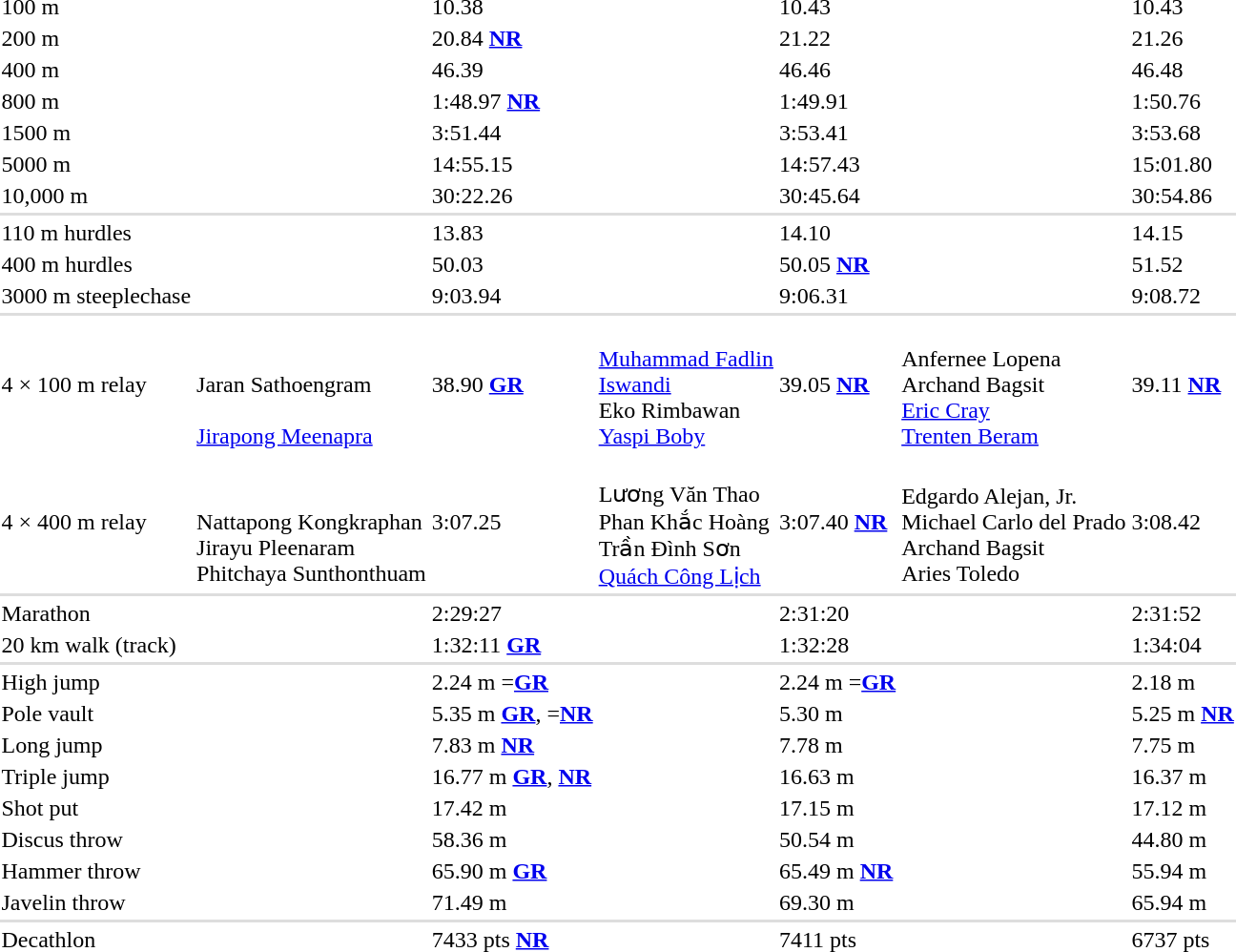<table>
<tr>
<td>100 m<br></td>
<td></td>
<td>10.38</td>
<td></td>
<td>10.43</td>
<td></td>
<td>10.43</td>
</tr>
<tr>
<td>200 m<br></td>
<td></td>
<td>20.84 <strong><a href='#'>NR</a></strong></td>
<td></td>
<td>21.22</td>
<td></td>
<td>21.26</td>
</tr>
<tr>
<td>400 m<br></td>
<td></td>
<td>46.39</td>
<td></td>
<td>46.46</td>
<td></td>
<td>46.48</td>
</tr>
<tr>
<td>800 m<br></td>
<td></td>
<td>1:48.97 <strong><a href='#'>NR</a></strong></td>
<td></td>
<td>1:49.91</td>
<td></td>
<td>1:50.76</td>
</tr>
<tr>
<td>1500 m<br></td>
<td></td>
<td>3:51.44</td>
<td></td>
<td>3:53.41</td>
<td></td>
<td>3:53.68</td>
</tr>
<tr>
<td>5000 m<br></td>
<td></td>
<td>14:55.15</td>
<td></td>
<td>14:57.43</td>
<td></td>
<td>15:01.80</td>
</tr>
<tr>
<td>10,000 m<br></td>
<td></td>
<td>30:22.26</td>
<td></td>
<td>30:45.64</td>
<td></td>
<td>30:54.86</td>
</tr>
<tr style="background-color:#dddddd;">
<td colspan="7"></td>
</tr>
<tr>
<td>110 m hurdles<br></td>
<td></td>
<td>13.83</td>
<td></td>
<td>14.10</td>
<td></td>
<td>14.15</td>
</tr>
<tr>
<td>400 m hurdles<br></td>
<td></td>
<td>50.03</td>
<td></td>
<td>50.05 <strong><a href='#'>NR</a></strong></td>
<td></td>
<td>51.52</td>
</tr>
<tr>
<td>3000 m steeplechase<br></td>
<td></td>
<td>9:03.94</td>
<td></td>
<td>9:06.31</td>
<td></td>
<td>9:08.72</td>
</tr>
<tr style="background-color:#dddddd;">
<td colspan="7"></td>
</tr>
<tr>
<td>4 × 100 m relay<br></td>
<td><br><br>Jaran Sathoengram<br><br><a href='#'>Jirapong Meenapra</a></td>
<td>38.90 <strong><a href='#'>GR</a></strong></td>
<td><br><a href='#'>Muhammad Fadlin</a><br><a href='#'>Iswandi</a><br>Eko Rimbawan<br><a href='#'>Yaspi Boby</a></td>
<td>39.05 <strong><a href='#'>NR</a></strong></td>
<td><br>Anfernee Lopena<br>Archand Bagsit<br><a href='#'>Eric Cray</a><br><a href='#'>Trenten Beram</a></td>
<td>39.11 <strong><a href='#'>NR</a></strong></td>
</tr>
<tr>
<td>4 × 400 m relay<br> </td>
<td><br><br>Nattapong Kongkraphan<br>Jirayu Pleenaram<br>Phitchaya Sunthonthuam</td>
<td>3:07.25</td>
<td><br>Lương Văn Thao<br>Phan Khắc Hoàng<br>Trần Đình Sơn<br><a href='#'>Quách Công Lịch</a></td>
<td>3:07.40 <strong><a href='#'>NR</a></strong></td>
<td><br>Edgardo Alejan, Jr.<br>Michael Carlo del Prado<br>Archand Bagsit<br>Aries Toledo</td>
<td>3:08.42</td>
</tr>
<tr style="background-color:#dddddd;">
<td colspan="7"></td>
</tr>
<tr>
<td>Marathon<br></td>
<td></td>
<td>2:29:27</td>
<td></td>
<td>2:31:20</td>
<td></td>
<td>2:31:52</td>
</tr>
<tr>
<td>20 km walk (track)<br></td>
<td></td>
<td>1:32:11 <strong><a href='#'>GR</a></strong></td>
<td></td>
<td>1:32:28</td>
<td></td>
<td>1:34:04</td>
</tr>
<tr style="background-color:#dddddd;">
<td colspan="7"></td>
</tr>
<tr>
<td>High jump<br></td>
<td></td>
<td>2.24 m =<strong><a href='#'>GR</a></strong></td>
<td></td>
<td>2.24 m =<strong><a href='#'>GR</a></strong></td>
<td></td>
<td>2.18 m</td>
</tr>
<tr>
<td>Pole vault<br></td>
<td></td>
<td>5.35 m <strong><a href='#'>GR</a></strong>, =<strong><a href='#'>NR</a></strong></td>
<td></td>
<td>5.30 m</td>
<td></td>
<td>5.25 m <strong><a href='#'>NR</a></strong></td>
</tr>
<tr>
<td>Long jump<br></td>
<td></td>
<td>7.83 m <strong><a href='#'>NR</a></strong></td>
<td></td>
<td>7.78 m</td>
<td></td>
<td>7.75 m</td>
</tr>
<tr>
<td>Triple jump<br></td>
<td></td>
<td>16.77 m <strong><a href='#'>GR</a></strong>, <strong><a href='#'>NR</a></strong></td>
<td></td>
<td>16.63 m</td>
<td></td>
<td>16.37 m</td>
</tr>
<tr>
<td>Shot put<br></td>
<td></td>
<td>17.42 m</td>
<td></td>
<td>17.15 m</td>
<td></td>
<td>17.12 m</td>
</tr>
<tr>
<td>Discus throw<br></td>
<td></td>
<td>58.36 m</td>
<td></td>
<td>50.54 m</td>
<td></td>
<td>44.80 m</td>
</tr>
<tr>
<td>Hammer throw<br></td>
<td></td>
<td>65.90 m <strong><a href='#'>GR</a></strong></td>
<td></td>
<td>65.49 m <strong><a href='#'>NR</a></strong></td>
<td></td>
<td>55.94 m</td>
</tr>
<tr>
<td>Javelin throw<br></td>
<td></td>
<td>71.49 m</td>
<td></td>
<td>69.30 m</td>
<td></td>
<td>65.94 m</td>
</tr>
<tr style="background-color:#dddddd;">
<td colspan="7"></td>
</tr>
<tr>
<td>Decathlon<br></td>
<td></td>
<td>7433 pts <strong><a href='#'>NR</a></strong></td>
<td></td>
<td>7411 pts</td>
<td></td>
<td>6737 pts</td>
</tr>
</table>
